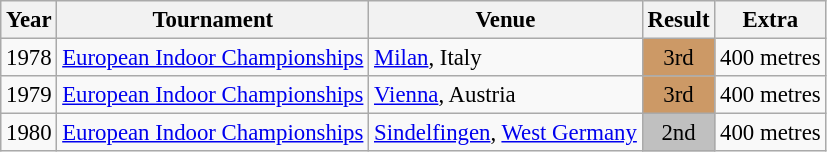<table class="wikitable" style="font-size: 95%;">
<tr>
<th>Year</th>
<th>Tournament</th>
<th>Venue</th>
<th>Result</th>
<th>Extra</th>
</tr>
<tr>
<td>1978</td>
<td><a href='#'>European Indoor Championships</a></td>
<td><a href='#'>Milan</a>, Italy</td>
<td bgcolor="cc9966" align="center">3rd</td>
<td>400 metres</td>
</tr>
<tr>
<td>1979</td>
<td><a href='#'>European Indoor Championships</a></td>
<td><a href='#'>Vienna</a>, Austria</td>
<td bgcolor="cc9966" align="center">3rd</td>
<td>400 metres</td>
</tr>
<tr>
<td>1980</td>
<td><a href='#'>European Indoor Championships</a></td>
<td><a href='#'>Sindelfingen</a>, <a href='#'>West Germany</a></td>
<td bgcolor="silver" align="center">2nd</td>
<td>400 metres</td>
</tr>
</table>
